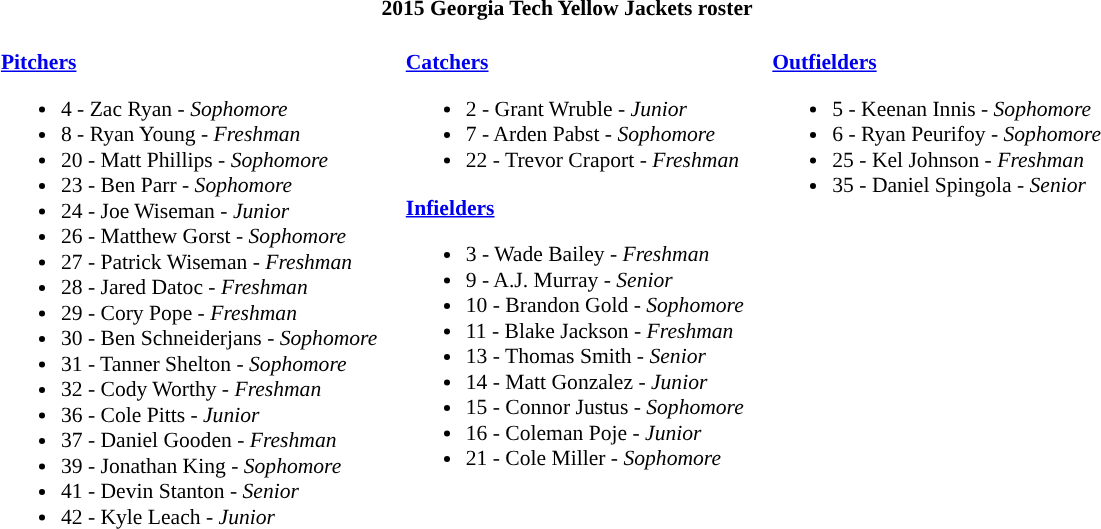<table class="toccolours" style="border-collapse:collapse; font-size:90%;">
<tr>
<th colspan=9>2015 Georgia Tech Yellow Jackets roster</th>
</tr>
<tr>
<td width="03"> </td>
<td valign="top"><br><strong><a href='#'>Pitchers</a></strong><ul><li>4 - Zac Ryan - <em>Sophomore</em></li><li>8 - Ryan Young - <em>Freshman</em></li><li>20 - Matt Phillips - <em>Sophomore</em></li><li>23 - Ben Parr - <em>Sophomore</em></li><li>24 - Joe Wiseman - <em>Junior</em></li><li>26 - Matthew Gorst - <em>Sophomore</em></li><li>27 - Patrick Wiseman - <em>Freshman</em></li><li>28 - Jared Datoc - <em>Freshman</em></li><li>29 - Cory Pope - <em>Freshman</em></li><li>30 - Ben Schneiderjans - <em>Sophomore</em></li><li>31 - Tanner Shelton - <em>Sophomore</em></li><li>32 - Cody Worthy - <em>Freshman</em></li><li>36 - Cole Pitts - <em> Junior</em></li><li>37 - Daniel Gooden - <em>Freshman</em></li><li>39 - Jonathan King - <em> Sophomore</em></li><li>41 - Devin Stanton - <em> Senior</em></li><li>42 - Kyle Leach - <em>Junior</em></li></ul></td>
<td width="15"> </td>
<td valign="top"><br><strong><a href='#'>Catchers</a></strong><ul><li>2 - Grant Wruble - <em>Junior</em></li><li>7 - Arden Pabst - <em>Sophomore</em></li><li>22 - Trevor Craport - <em>Freshman</em></li></ul><strong><a href='#'>Infielders</a></strong><ul><li>3 - Wade Bailey - <em>Freshman</em></li><li>9 - A.J. Murray - <em>Senior</em></li><li>10 - Brandon Gold - <em>Sophomore</em></li><li>11 - Blake Jackson - <em>Freshman</em></li><li>13 - Thomas Smith - <em>Senior</em></li><li>14 - Matt Gonzalez - <em>Junior</em></li><li>15 - Connor Justus - <em>Sophomore</em></li><li>16 - Coleman Poje - <em>Junior</em></li><li>21 - Cole Miller - <em> Sophomore</em></li></ul></td>
<td width="15"> </td>
<td valign="top"><br><strong><a href='#'>Outfielders</a></strong><ul><li>5 - Keenan Innis - <em>Sophomore</em></li><li>6 - Ryan Peurifoy - <em>Sophomore</em></li><li>25 - Kel Johnson - <em>Freshman</em></li><li>35 - Daniel Spingola - <em>Senior</em></li></ul></td>
<td width="25"> </td>
</tr>
</table>
